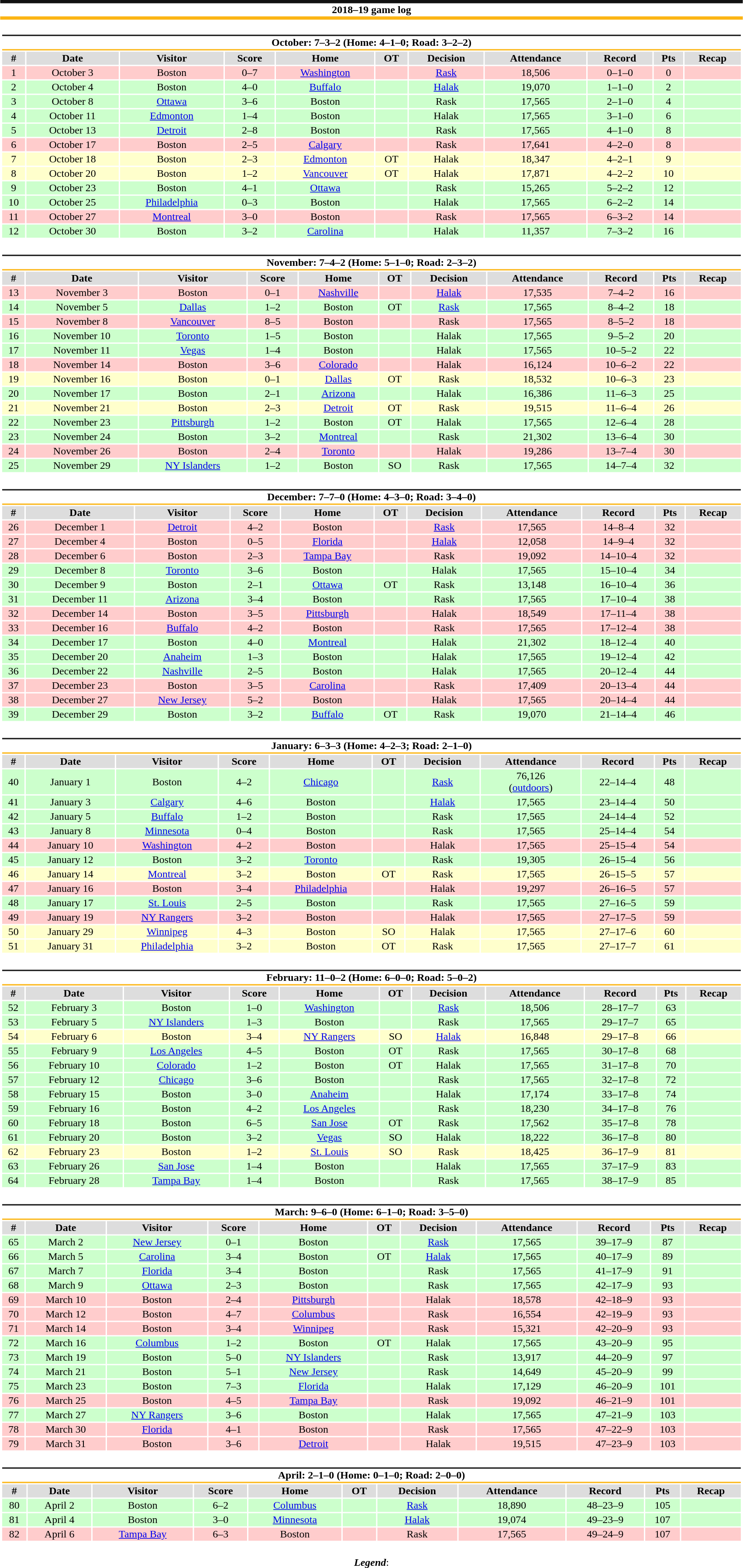<table class="toccolours" style="width:90%; clear:both; margin:1.5em auto; text-align:center;">
<tr>
<th colspan="11" style="background:#FFFFFF; border-top:#111111 5px solid; border-bottom:#FCB514 5px solid;">2018–19 game log</th>
</tr>
<tr>
<td colspan="11"><br><table class="toccolours collapsible collapsed" style="width:100%;">
<tr>
<th colspan="11" style="background:#FFFFFF; border-top:#111111 2px solid; border-bottom:#FCB514 2px solid;">October: 7–3–2 (Home: 4–1–0; Road: 3–2–2)</th>
</tr>
<tr style="background:#ddd;">
<th>#</th>
<th>Date</th>
<th>Visitor</th>
<th>Score</th>
<th>Home</th>
<th>OT</th>
<th>Decision</th>
<th>Attendance</th>
<th>Record</th>
<th>Pts</th>
<th>Recap</th>
</tr>
<tr style="background:#fcc;">
<td>1</td>
<td>October 3</td>
<td>Boston</td>
<td>0–7</td>
<td><a href='#'>Washington</a></td>
<td></td>
<td><a href='#'>Rask</a></td>
<td>18,506</td>
<td>0–1–0</td>
<td>0</td>
<td></td>
</tr>
<tr style="background:#cfc;">
<td>2</td>
<td>October 4</td>
<td>Boston</td>
<td>4–0</td>
<td><a href='#'>Buffalo</a></td>
<td></td>
<td><a href='#'>Halak</a></td>
<td>19,070</td>
<td>1–1–0</td>
<td>2</td>
<td></td>
</tr>
<tr style="background:#cfc;">
<td>3</td>
<td>October 8</td>
<td><a href='#'>Ottawa</a></td>
<td>3–6</td>
<td>Boston</td>
<td></td>
<td>Rask</td>
<td>17,565</td>
<td>2–1–0</td>
<td>4</td>
<td></td>
</tr>
<tr style="background:#cfc;">
<td>4</td>
<td>October 11</td>
<td><a href='#'>Edmonton</a></td>
<td>1–4</td>
<td>Boston</td>
<td></td>
<td>Halak</td>
<td>17,565</td>
<td>3–1–0</td>
<td>6</td>
<td></td>
</tr>
<tr style="background:#cfc;">
<td>5</td>
<td>October 13</td>
<td><a href='#'>Detroit</a></td>
<td>2–8</td>
<td>Boston</td>
<td></td>
<td>Rask</td>
<td>17,565</td>
<td>4–1–0</td>
<td>8</td>
<td></td>
</tr>
<tr style="background:#fcc;">
<td>6</td>
<td>October 17</td>
<td>Boston</td>
<td>2–5</td>
<td><a href='#'>Calgary</a></td>
<td></td>
<td>Rask</td>
<td>17,641</td>
<td>4–2–0</td>
<td>8</td>
<td></td>
</tr>
<tr style="background:#ffc;">
<td>7</td>
<td>October 18</td>
<td>Boston</td>
<td>2–3</td>
<td><a href='#'>Edmonton</a></td>
<td>OT</td>
<td>Halak</td>
<td>18,347</td>
<td>4–2–1</td>
<td>9</td>
<td></td>
</tr>
<tr style="background:#ffc;">
<td>8</td>
<td>October 20</td>
<td>Boston</td>
<td>1–2</td>
<td><a href='#'>Vancouver</a></td>
<td>OT</td>
<td>Halak</td>
<td>17,871</td>
<td>4–2–2</td>
<td>10</td>
<td></td>
</tr>
<tr style="background:#cfc;">
<td>9</td>
<td>October 23</td>
<td>Boston</td>
<td>4–1</td>
<td><a href='#'>Ottawa</a></td>
<td></td>
<td>Rask</td>
<td>15,265</td>
<td>5–2–2</td>
<td>12</td>
<td></td>
</tr>
<tr style="background:#cfc;">
<td>10</td>
<td>October 25</td>
<td><a href='#'>Philadelphia</a></td>
<td>0–3</td>
<td>Boston</td>
<td></td>
<td>Halak</td>
<td>17,565</td>
<td>6–2–2</td>
<td>14</td>
<td></td>
</tr>
<tr style="background:#fcc;">
<td>11</td>
<td>October 27</td>
<td><a href='#'>Montreal</a></td>
<td>3–0</td>
<td>Boston</td>
<td></td>
<td>Rask</td>
<td>17,565</td>
<td>6–3–2</td>
<td>14</td>
<td></td>
</tr>
<tr style="background:#cfc;">
<td>12</td>
<td>October 30</td>
<td>Boston</td>
<td>3–2</td>
<td><a href='#'>Carolina</a></td>
<td></td>
<td>Halak</td>
<td>11,357</td>
<td>7–3–2</td>
<td>16</td>
<td></td>
</tr>
</table>
</td>
</tr>
<tr>
<td colspan="11"><br><table class="toccolours collapsible collapsed" style="width:100%;">
<tr>
<th colspan="11" style="background:#FFFFFF; border-top:#111111 2px solid; border-bottom:#FCB514 2px solid;">November: 7–4–2 (Home: 5–1–0; Road: 2–3–2)</th>
</tr>
<tr style="background:#ddd;">
<th>#</th>
<th>Date</th>
<th>Visitor</th>
<th>Score</th>
<th>Home</th>
<th>OT</th>
<th>Decision</th>
<th>Attendance</th>
<th>Record</th>
<th>Pts</th>
<th>Recap</th>
</tr>
<tr style="background:#fcc;">
<td>13</td>
<td>November 3</td>
<td>Boston</td>
<td>0–1</td>
<td><a href='#'>Nashville</a></td>
<td></td>
<td><a href='#'>Halak</a></td>
<td>17,535</td>
<td>7–4–2</td>
<td>16</td>
<td></td>
</tr>
<tr style="background:#cfc;">
<td>14</td>
<td>November 5</td>
<td><a href='#'>Dallas</a></td>
<td>1–2</td>
<td>Boston</td>
<td>OT</td>
<td><a href='#'>Rask</a></td>
<td>17,565</td>
<td>8–4–2</td>
<td>18</td>
<td></td>
</tr>
<tr style="background:#fcc;">
<td>15</td>
<td>November 8</td>
<td><a href='#'>Vancouver</a></td>
<td>8–5</td>
<td>Boston</td>
<td></td>
<td>Rask</td>
<td>17,565</td>
<td>8–5–2</td>
<td>18</td>
<td></td>
</tr>
<tr style="background:#cfc;">
<td>16</td>
<td>November 10</td>
<td><a href='#'>Toronto</a></td>
<td>1–5</td>
<td>Boston</td>
<td></td>
<td>Halak</td>
<td>17,565</td>
<td>9–5–2</td>
<td>20</td>
<td></td>
</tr>
<tr style="background:#cfc;">
<td>17</td>
<td>November 11</td>
<td><a href='#'>Vegas</a></td>
<td>1–4</td>
<td>Boston</td>
<td></td>
<td>Halak</td>
<td>17,565</td>
<td>10–5–2</td>
<td>22</td>
<td></td>
</tr>
<tr style="background:#fcc;">
<td>18</td>
<td>November 14</td>
<td>Boston</td>
<td>3–6</td>
<td><a href='#'>Colorado</a></td>
<td></td>
<td>Halak</td>
<td>16,124</td>
<td>10–6–2</td>
<td>22</td>
<td></td>
</tr>
<tr style="background:#ffc;">
<td>19</td>
<td>November 16</td>
<td>Boston</td>
<td>0–1</td>
<td><a href='#'>Dallas</a></td>
<td>OT</td>
<td>Rask</td>
<td>18,532</td>
<td>10–6–3</td>
<td>23</td>
<td></td>
</tr>
<tr style="background:#cfc;">
<td>20</td>
<td>November 17</td>
<td>Boston</td>
<td>2–1</td>
<td><a href='#'>Arizona</a></td>
<td></td>
<td>Halak</td>
<td>16,386</td>
<td>11–6–3</td>
<td>25</td>
<td></td>
</tr>
<tr style="background:#ffc;">
<td>21</td>
<td>November 21</td>
<td>Boston</td>
<td>2–3</td>
<td><a href='#'>Detroit</a></td>
<td>OT</td>
<td>Rask</td>
<td>19,515</td>
<td>11–6–4</td>
<td>26</td>
<td></td>
</tr>
<tr style="background:#cfc;">
<td>22</td>
<td>November 23</td>
<td><a href='#'>Pittsburgh</a></td>
<td>1–2</td>
<td>Boston</td>
<td>OT</td>
<td>Halak</td>
<td>17,565</td>
<td>12–6–4</td>
<td>28</td>
<td></td>
</tr>
<tr style="background:#cfc;">
<td>23</td>
<td>November 24</td>
<td>Boston</td>
<td>3–2</td>
<td><a href='#'>Montreal</a></td>
<td></td>
<td>Rask</td>
<td>21,302</td>
<td>13–6–4</td>
<td>30</td>
<td></td>
</tr>
<tr style="background:#fcc;">
<td>24</td>
<td>November 26</td>
<td>Boston</td>
<td>2–4</td>
<td><a href='#'>Toronto</a></td>
<td></td>
<td>Halak</td>
<td>19,286</td>
<td>13–7–4</td>
<td>30</td>
<td></td>
</tr>
<tr style="background:#cfc;">
<td>25</td>
<td>November 29</td>
<td><a href='#'>NY Islanders</a></td>
<td>1–2</td>
<td>Boston</td>
<td>SO</td>
<td>Rask</td>
<td>17,565</td>
<td>14–7–4</td>
<td>32</td>
<td></td>
</tr>
</table>
</td>
</tr>
<tr>
<td colspan="11"><br><table class="toccolours collapsible collapsed" style="width:100%;">
<tr>
<th colspan="11" style="background:#FFFFFF; border-top:#111111 2px solid; border-bottom:#FCB514 2px solid;">December: 7–7–0 (Home: 4–3–0; Road: 3–4–0)</th>
</tr>
<tr style="background:#ddd;">
<th>#</th>
<th>Date</th>
<th>Visitor</th>
<th>Score</th>
<th>Home</th>
<th>OT</th>
<th>Decision</th>
<th>Attendance</th>
<th>Record</th>
<th>Pts</th>
<th>Recap</th>
</tr>
<tr style="background:#fcc;">
<td>26</td>
<td>December 1</td>
<td><a href='#'>Detroit</a></td>
<td>4–2</td>
<td>Boston</td>
<td></td>
<td><a href='#'>Rask</a></td>
<td>17,565</td>
<td>14–8–4</td>
<td>32</td>
<td></td>
</tr>
<tr style="background:#fcc;">
<td>27</td>
<td>December 4</td>
<td>Boston</td>
<td>0–5</td>
<td><a href='#'>Florida</a></td>
<td></td>
<td><a href='#'>Halak</a></td>
<td>12,058</td>
<td>14–9–4</td>
<td>32</td>
<td></td>
</tr>
<tr style="background:#fcc;">
<td>28</td>
<td>December 6</td>
<td>Boston</td>
<td>2–3</td>
<td><a href='#'>Tampa Bay</a></td>
<td></td>
<td>Rask</td>
<td>19,092</td>
<td>14–10–4</td>
<td>32</td>
<td></td>
</tr>
<tr style="background:#cfc;">
<td>29</td>
<td>December 8</td>
<td><a href='#'>Toronto</a></td>
<td>3–6</td>
<td>Boston</td>
<td></td>
<td>Halak</td>
<td>17,565</td>
<td>15–10–4</td>
<td>34</td>
<td></td>
</tr>
<tr style="background:#cfc;">
<td>30</td>
<td>December 9</td>
<td>Boston</td>
<td>2–1</td>
<td><a href='#'>Ottawa</a></td>
<td>OT</td>
<td>Rask</td>
<td>13,148</td>
<td>16–10–4</td>
<td>36</td>
<td></td>
</tr>
<tr style="background:#cfc;">
<td>31</td>
<td>December 11</td>
<td><a href='#'>Arizona</a></td>
<td>3–4</td>
<td>Boston</td>
<td></td>
<td>Rask</td>
<td>17,565</td>
<td>17–10–4</td>
<td>38</td>
<td></td>
</tr>
<tr style="background:#fcc;">
<td>32</td>
<td>December 14</td>
<td>Boston</td>
<td>3–5</td>
<td><a href='#'>Pittsburgh</a></td>
<td></td>
<td>Halak</td>
<td>18,549</td>
<td>17–11–4</td>
<td>38</td>
<td></td>
</tr>
<tr style="background:#fcc;">
<td>33</td>
<td>December 16</td>
<td><a href='#'>Buffalo</a></td>
<td>4–2</td>
<td>Boston</td>
<td></td>
<td>Rask</td>
<td>17,565</td>
<td>17–12–4</td>
<td>38</td>
<td></td>
</tr>
<tr style="background:#cfc;">
<td>34</td>
<td>December 17</td>
<td>Boston</td>
<td>4–0</td>
<td><a href='#'>Montreal</a></td>
<td></td>
<td>Halak</td>
<td>21,302</td>
<td>18–12–4</td>
<td>40</td>
<td></td>
</tr>
<tr style="background:#cfc;">
<td>35</td>
<td>December 20</td>
<td><a href='#'>Anaheim</a></td>
<td>1–3</td>
<td>Boston</td>
<td></td>
<td>Halak</td>
<td>17,565</td>
<td>19–12–4</td>
<td>42</td>
<td></td>
</tr>
<tr style="background:#cfc;">
<td>36</td>
<td>December 22</td>
<td><a href='#'>Nashville</a></td>
<td>2–5</td>
<td>Boston</td>
<td></td>
<td>Halak</td>
<td>17,565</td>
<td>20–12–4</td>
<td>44</td>
<td></td>
</tr>
<tr style="background:#fcc;">
<td>37</td>
<td>December 23</td>
<td>Boston</td>
<td>3–5</td>
<td><a href='#'>Carolina</a></td>
<td></td>
<td>Rask</td>
<td>17,409</td>
<td>20–13–4</td>
<td>44</td>
<td></td>
</tr>
<tr style="background:#fcc;">
<td>38</td>
<td>December 27</td>
<td><a href='#'>New Jersey</a></td>
<td>5–2</td>
<td>Boston</td>
<td></td>
<td>Halak</td>
<td>17,565</td>
<td>20–14–4</td>
<td>44</td>
<td></td>
</tr>
<tr style="background:#cfc;">
<td>39</td>
<td>December 29</td>
<td>Boston</td>
<td>3–2</td>
<td><a href='#'>Buffalo</a></td>
<td>OT</td>
<td>Rask</td>
<td>19,070</td>
<td>21–14–4</td>
<td>46</td>
<td></td>
</tr>
</table>
</td>
</tr>
<tr>
<td colspan="11"><br><table class="toccolours collapsible collapsed" style="width:100%;">
<tr>
<th colspan="11" style="background:#FFFFFF; border-top:#111111 2px solid; border-bottom:#FCB514 2px solid;">January: 6–3–3 (Home: 4–2–3; Road: 2–1–0)</th>
</tr>
<tr style="background:#ddd;">
<th>#</th>
<th>Date</th>
<th>Visitor</th>
<th>Score</th>
<th>Home</th>
<th>OT</th>
<th>Decision</th>
<th>Attendance</th>
<th>Record</th>
<th>Pts</th>
<th>Recap</th>
</tr>
<tr style="background:#cfc;">
<td>40</td>
<td>January 1</td>
<td>Boston</td>
<td>4–2</td>
<td><a href='#'>Chicago</a></td>
<td></td>
<td><a href='#'>Rask</a></td>
<td>76,126<br>(<a href='#'>outdoors</a>)</td>
<td>22–14–4</td>
<td>48</td>
<td></td>
</tr>
<tr style="background:#cfc;">
<td>41</td>
<td>January 3</td>
<td><a href='#'>Calgary</a></td>
<td>4–6</td>
<td>Boston</td>
<td></td>
<td><a href='#'>Halak</a></td>
<td>17,565</td>
<td>23–14–4</td>
<td>50</td>
<td></td>
</tr>
<tr style="background:#cfc;">
<td>42</td>
<td>January 5</td>
<td><a href='#'>Buffalo</a></td>
<td>1–2</td>
<td>Boston</td>
<td></td>
<td>Rask</td>
<td>17,565</td>
<td>24–14–4</td>
<td>52</td>
<td></td>
</tr>
<tr style="background:#cfc;">
<td>43</td>
<td>January 8</td>
<td><a href='#'>Minnesota</a></td>
<td>0–4</td>
<td>Boston</td>
<td></td>
<td>Rask</td>
<td>17,565</td>
<td>25–14–4</td>
<td>54</td>
<td></td>
</tr>
<tr style="background:#fcc;">
<td>44</td>
<td>January 10</td>
<td><a href='#'>Washington</a></td>
<td>4–2</td>
<td>Boston</td>
<td></td>
<td>Halak</td>
<td>17,565</td>
<td>25–15–4</td>
<td>54</td>
<td></td>
</tr>
<tr style="background:#cfc;">
<td>45</td>
<td>January 12</td>
<td>Boston</td>
<td>3–2</td>
<td><a href='#'>Toronto</a></td>
<td></td>
<td>Rask</td>
<td>19,305</td>
<td>26–15–4</td>
<td>56</td>
<td></td>
</tr>
<tr style="background:#ffc;">
<td>46</td>
<td>January 14</td>
<td><a href='#'>Montreal</a></td>
<td>3–2</td>
<td>Boston</td>
<td>OT</td>
<td>Rask</td>
<td>17,565</td>
<td>26–15–5</td>
<td>57</td>
<td></td>
</tr>
<tr style="background:#fcc;">
<td>47</td>
<td>January 16</td>
<td>Boston</td>
<td>3–4</td>
<td><a href='#'>Philadelphia</a></td>
<td></td>
<td>Halak</td>
<td>19,297</td>
<td>26–16–5</td>
<td>57</td>
<td></td>
</tr>
<tr style="background:#cfc;">
<td>48</td>
<td>January 17</td>
<td><a href='#'>St. Louis</a></td>
<td>2–5</td>
<td>Boston</td>
<td></td>
<td>Rask</td>
<td>17,565</td>
<td>27–16–5</td>
<td>59</td>
<td></td>
</tr>
<tr style="background:#fcc;">
<td>49</td>
<td>January 19</td>
<td><a href='#'>NY Rangers</a></td>
<td>3–2</td>
<td>Boston</td>
<td></td>
<td>Halak</td>
<td>17,565</td>
<td>27–17–5</td>
<td>59</td>
<td></td>
</tr>
<tr style="background:#ffc;">
<td>50</td>
<td>January 29</td>
<td><a href='#'>Winnipeg</a></td>
<td>4–3</td>
<td>Boston</td>
<td>SO</td>
<td>Halak</td>
<td>17,565</td>
<td>27–17–6</td>
<td>60</td>
<td></td>
</tr>
<tr style="background:#ffc;">
<td>51</td>
<td>January 31</td>
<td><a href='#'>Philadelphia</a></td>
<td>3–2</td>
<td>Boston</td>
<td>OT</td>
<td>Rask</td>
<td>17,565</td>
<td>27–17–7</td>
<td>61</td>
<td></td>
</tr>
</table>
</td>
</tr>
<tr>
<td colspan="11"><br><table class="toccolours collapsible collapsed" style="width:100%;">
<tr>
<th colspan="11" style="background:#FFFFFF; border-top:#111111 2px solid; border-bottom:#FCB514 2px solid;">February: 11–0–2 (Home: 6–0–0; Road: 5–0–2)</th>
</tr>
<tr style="background:#ddd;">
<th>#</th>
<th>Date</th>
<th>Visitor</th>
<th>Score</th>
<th>Home</th>
<th>OT</th>
<th>Decision</th>
<th>Attendance</th>
<th>Record</th>
<th>Pts</th>
<th>Recap</th>
</tr>
<tr style="background:#cfc;">
<td>52</td>
<td>February 3</td>
<td>Boston</td>
<td>1–0</td>
<td><a href='#'>Washington</a></td>
<td></td>
<td><a href='#'>Rask</a></td>
<td>18,506</td>
<td>28–17–7</td>
<td>63</td>
<td></td>
</tr>
<tr style="background:#cfc;">
<td>53</td>
<td>February 5</td>
<td><a href='#'>NY Islanders</a></td>
<td>1–3</td>
<td>Boston</td>
<td></td>
<td>Rask</td>
<td>17,565</td>
<td>29–17–7</td>
<td>65</td>
<td></td>
</tr>
<tr style="background:#ffc;">
<td>54</td>
<td>February 6</td>
<td>Boston</td>
<td>3–4</td>
<td><a href='#'>NY Rangers</a></td>
<td>SO</td>
<td><a href='#'>Halak</a></td>
<td>16,848</td>
<td>29–17–8</td>
<td>66</td>
<td></td>
</tr>
<tr style="background:#cfc;">
<td>55</td>
<td>February 9</td>
<td><a href='#'>Los Angeles</a></td>
<td>4–5</td>
<td>Boston</td>
<td>OT</td>
<td>Rask</td>
<td>17,565</td>
<td>30–17–8</td>
<td>68</td>
<td></td>
</tr>
<tr style="background:#cfc;">
<td>56</td>
<td>February 10</td>
<td><a href='#'>Colorado</a></td>
<td>1–2</td>
<td>Boston</td>
<td>OT</td>
<td>Halak</td>
<td>17,565</td>
<td>31–17–8</td>
<td>70</td>
<td></td>
</tr>
<tr style="background:#cfc;">
<td>57</td>
<td>February 12</td>
<td><a href='#'>Chicago</a></td>
<td>3–6</td>
<td>Boston</td>
<td></td>
<td>Rask</td>
<td>17,565</td>
<td>32–17–8</td>
<td>72</td>
<td></td>
</tr>
<tr style="background:#cfc;">
<td>58</td>
<td>February 15</td>
<td>Boston</td>
<td>3–0</td>
<td><a href='#'>Anaheim</a></td>
<td></td>
<td>Halak</td>
<td>17,174</td>
<td>33–17–8</td>
<td>74</td>
<td></td>
</tr>
<tr style="background:#cfc;">
<td>59</td>
<td>February 16</td>
<td>Boston</td>
<td>4–2</td>
<td><a href='#'>Los Angeles</a></td>
<td></td>
<td>Rask</td>
<td>18,230</td>
<td>34–17–8</td>
<td>76</td>
<td></td>
</tr>
<tr style="background:#cfc;">
<td>60</td>
<td>February 18</td>
<td>Boston</td>
<td>6–5</td>
<td><a href='#'>San Jose</a></td>
<td>OT</td>
<td>Rask</td>
<td>17,562</td>
<td>35–17–8</td>
<td>78</td>
<td></td>
</tr>
<tr style="background:#cfc;">
<td>61</td>
<td>February 20</td>
<td>Boston</td>
<td>3–2</td>
<td><a href='#'>Vegas</a></td>
<td>SO</td>
<td>Halak</td>
<td>18,222</td>
<td>36–17–8</td>
<td>80</td>
<td></td>
</tr>
<tr style="background:#ffc;">
<td>62</td>
<td>February 23</td>
<td>Boston</td>
<td>1–2</td>
<td><a href='#'>St. Louis</a></td>
<td>SO</td>
<td>Rask</td>
<td>18,425</td>
<td>36–17–9</td>
<td>81</td>
<td></td>
</tr>
<tr style="background:#cfc;">
<td>63</td>
<td>February 26</td>
<td><a href='#'>San Jose</a></td>
<td>1–4</td>
<td>Boston</td>
<td></td>
<td>Halak</td>
<td>17,565</td>
<td>37–17–9</td>
<td>83</td>
<td></td>
</tr>
<tr style="background:#cfc;">
<td>64</td>
<td>February 28</td>
<td><a href='#'>Tampa Bay</a></td>
<td>1–4</td>
<td>Boston</td>
<td></td>
<td>Rask</td>
<td>17,565</td>
<td>38–17–9</td>
<td>85</td>
<td></td>
</tr>
</table>
</td>
</tr>
<tr>
<td colspan="11"><br><table class="toccolours collapsible collapsed" style="width:100%;">
<tr>
<th colspan="11" style="background:#FFFFFF; border-top:#111111 2px solid; border-bottom:#FCB514 2px solid;">March: 9–6–0 (Home: 6–1–0; Road: 3–5–0)</th>
</tr>
<tr style="background:#ddd;">
<th>#</th>
<th>Date</th>
<th>Visitor</th>
<th>Score</th>
<th>Home</th>
<th>OT</th>
<th>Decision</th>
<th>Attendance</th>
<th>Record</th>
<th>Pts</th>
<th>Recap</th>
</tr>
<tr style="background:#cfc;">
<td>65</td>
<td>March 2</td>
<td><a href='#'>New Jersey</a></td>
<td>0–1</td>
<td>Boston</td>
<td></td>
<td><a href='#'>Rask</a></td>
<td>17,565</td>
<td>39–17–9</td>
<td>87</td>
<td></td>
</tr>
<tr style="background:#cfc;">
<td>66</td>
<td>March 5</td>
<td><a href='#'>Carolina</a></td>
<td>3–4</td>
<td>Boston</td>
<td>OT</td>
<td><a href='#'>Halak</a></td>
<td>17,565</td>
<td>40–17–9</td>
<td>89</td>
<td></td>
</tr>
<tr style="background:#cfc;">
<td>67</td>
<td>March 7</td>
<td><a href='#'>Florida</a></td>
<td>3–4</td>
<td>Boston</td>
<td></td>
<td>Rask</td>
<td>17,565</td>
<td>41–17–9</td>
<td>91</td>
<td></td>
</tr>
<tr style="background:#cfc;">
<td>68</td>
<td>March 9</td>
<td><a href='#'>Ottawa</a></td>
<td>2–3</td>
<td>Boston</td>
<td></td>
<td>Rask</td>
<td>17,565</td>
<td>42–17–9</td>
<td>93</td>
<td></td>
</tr>
<tr style="background:#fcc;">
<td>69</td>
<td>March 10</td>
<td>Boston</td>
<td>2–4</td>
<td><a href='#'>Pittsburgh</a></td>
<td></td>
<td>Halak</td>
<td>18,578</td>
<td>42–18–9</td>
<td>93</td>
<td></td>
</tr>
<tr style="background:#fcc;">
<td>70</td>
<td>March 12</td>
<td>Boston</td>
<td>4–7</td>
<td><a href='#'>Columbus</a></td>
<td></td>
<td>Rask</td>
<td>16,554</td>
<td>42–19–9</td>
<td>93</td>
<td></td>
</tr>
<tr style="background:#fcc;">
<td>71</td>
<td>March 14</td>
<td>Boston</td>
<td>3–4</td>
<td><a href='#'>Winnipeg</a></td>
<td></td>
<td>Rask</td>
<td>15,321</td>
<td>42–20–9</td>
<td>93</td>
<td></td>
</tr>
<tr style="background:#cfc;">
<td>72</td>
<td>March 16</td>
<td><a href='#'>Columbus</a></td>
<td>1–2</td>
<td>Boston</td>
<td>OT</td>
<td>Halak</td>
<td>17,565</td>
<td>43–20–9</td>
<td>95</td>
<td></td>
</tr>
<tr style="background:#cfc;">
<td>73</td>
<td>March 19</td>
<td>Boston</td>
<td>5–0</td>
<td><a href='#'>NY Islanders</a></td>
<td></td>
<td>Rask</td>
<td>13,917</td>
<td>44–20–9</td>
<td>97</td>
<td></td>
</tr>
<tr style="background:#cfc;">
<td>74</td>
<td>March 21</td>
<td>Boston</td>
<td>5–1</td>
<td><a href='#'>New Jersey</a></td>
<td></td>
<td>Rask</td>
<td>14,649</td>
<td>45–20–9</td>
<td>99</td>
<td></td>
</tr>
<tr style="background:#cfc;">
<td>75</td>
<td>March 23</td>
<td>Boston</td>
<td>7–3</td>
<td><a href='#'>Florida</a></td>
<td></td>
<td>Halak</td>
<td>17,129</td>
<td>46–20–9</td>
<td>101</td>
<td></td>
</tr>
<tr style="background:#fcc;">
<td>76</td>
<td>March 25</td>
<td>Boston</td>
<td>4–5</td>
<td><a href='#'>Tampa Bay</a></td>
<td></td>
<td>Rask</td>
<td>19,092</td>
<td>46–21–9</td>
<td>101</td>
<td></td>
</tr>
<tr style="background:#cfc;">
<td>77</td>
<td>March 27</td>
<td><a href='#'>NY Rangers</a></td>
<td>3–6</td>
<td>Boston</td>
<td></td>
<td>Halak</td>
<td>17,565</td>
<td>47–21–9</td>
<td>103</td>
<td></td>
</tr>
<tr style="background:#fcc;">
<td>78</td>
<td>March 30</td>
<td><a href='#'>Florida</a></td>
<td>4–1</td>
<td>Boston</td>
<td></td>
<td>Rask</td>
<td>17,565</td>
<td>47–22–9</td>
<td>103</td>
<td></td>
</tr>
<tr style="background:#fcc;">
<td>79</td>
<td>March 31</td>
<td>Boston</td>
<td>3–6</td>
<td><a href='#'>Detroit</a></td>
<td></td>
<td>Halak</td>
<td>19,515</td>
<td>47–23–9</td>
<td>103</td>
<td></td>
</tr>
</table>
</td>
</tr>
<tr>
<td colspan="11"><br><table class="toccolours collapsible collapsed" style="width:100%;">
<tr>
<th colspan="11" style="background:#FFFFFF; border-top:#111111 2px solid; border-bottom:#FCB514 2px solid;">April: 2–1–0 (Home: 0–1–0; Road: 2–0–0)</th>
</tr>
<tr style="background:#ddd;">
<th>#</th>
<th>Date</th>
<th>Visitor</th>
<th>Score</th>
<th>Home</th>
<th>OT</th>
<th>Decision</th>
<th>Attendance</th>
<th>Record</th>
<th>Pts</th>
<th>Recap</th>
</tr>
<tr style="background:#cfc;">
<td>80</td>
<td>April 2</td>
<td>Boston</td>
<td>6–2</td>
<td><a href='#'>Columbus</a></td>
<td></td>
<td><a href='#'>Rask</a></td>
<td>18,890</td>
<td>48–23–9</td>
<td>105</td>
<td></td>
</tr>
<tr style="background:#cfc;">
<td>81</td>
<td>April 4</td>
<td>Boston</td>
<td>3–0</td>
<td><a href='#'>Minnesota</a></td>
<td></td>
<td><a href='#'>Halak</a></td>
<td>19,074</td>
<td>49–23–9</td>
<td>107</td>
<td></td>
</tr>
<tr style="background:#fcc;">
<td>82</td>
<td>April 6</td>
<td><a href='#'>Tampa Bay</a></td>
<td>6–3</td>
<td>Boston</td>
<td></td>
<td>Rask</td>
<td>17,565</td>
<td>49–24–9</td>
<td>107</td>
<td></td>
</tr>
</table>
</td>
</tr>
<tr>
<td colspan="11" style="text-align:center;"><br><strong><em>Legend</em></strong>:


</td>
</tr>
</table>
